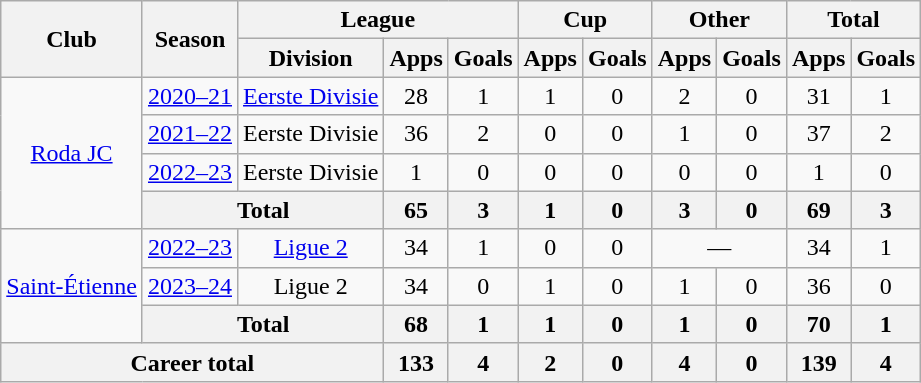<table class="wikitable" style="text-align: center">
<tr>
<th rowspan="2">Club</th>
<th rowspan="2">Season</th>
<th colspan="3">League</th>
<th colspan="2">Cup</th>
<th colspan="2">Other</th>
<th colspan="2">Total</th>
</tr>
<tr>
<th>Division</th>
<th>Apps</th>
<th>Goals</th>
<th>Apps</th>
<th>Goals</th>
<th>Apps</th>
<th>Goals</th>
<th>Apps</th>
<th>Goals</th>
</tr>
<tr>
<td rowspan="4"><a href='#'>Roda JC</a></td>
<td><a href='#'>2020–21</a></td>
<td><a href='#'>Eerste Divisie</a></td>
<td>28</td>
<td>1</td>
<td>1</td>
<td>0</td>
<td>2</td>
<td>0</td>
<td>31</td>
<td>1</td>
</tr>
<tr>
<td><a href='#'>2021–22</a></td>
<td>Eerste Divisie</td>
<td>36</td>
<td>2</td>
<td>0</td>
<td>0</td>
<td>1</td>
<td>0</td>
<td>37</td>
<td>2</td>
</tr>
<tr>
<td><a href='#'>2022–23</a></td>
<td>Eerste Divisie</td>
<td>1</td>
<td>0</td>
<td>0</td>
<td>0</td>
<td>0</td>
<td>0</td>
<td>1</td>
<td>0</td>
</tr>
<tr>
<th colspan="2">Total</th>
<th>65</th>
<th>3</th>
<th>1</th>
<th>0</th>
<th>3</th>
<th>0</th>
<th>69</th>
<th>3</th>
</tr>
<tr>
<td rowspan="3"><a href='#'>Saint-Étienne</a></td>
<td><a href='#'>2022–23</a></td>
<td><a href='#'>Ligue 2</a></td>
<td>34</td>
<td>1</td>
<td>0</td>
<td>0</td>
<td colspan="2">—</td>
<td>34</td>
<td>1</td>
</tr>
<tr>
<td><a href='#'>2023–24</a></td>
<td>Ligue 2</td>
<td>34</td>
<td>0</td>
<td>1</td>
<td>0</td>
<td>1</td>
<td>0</td>
<td>36</td>
<td>0</td>
</tr>
<tr>
<th colspan="2">Total</th>
<th>68</th>
<th>1</th>
<th>1</th>
<th>0</th>
<th>1</th>
<th>0</th>
<th>70</th>
<th>1</th>
</tr>
<tr>
<th colspan="3">Career total</th>
<th>133</th>
<th>4</th>
<th>2</th>
<th>0</th>
<th>4</th>
<th>0</th>
<th>139</th>
<th>4</th>
</tr>
</table>
